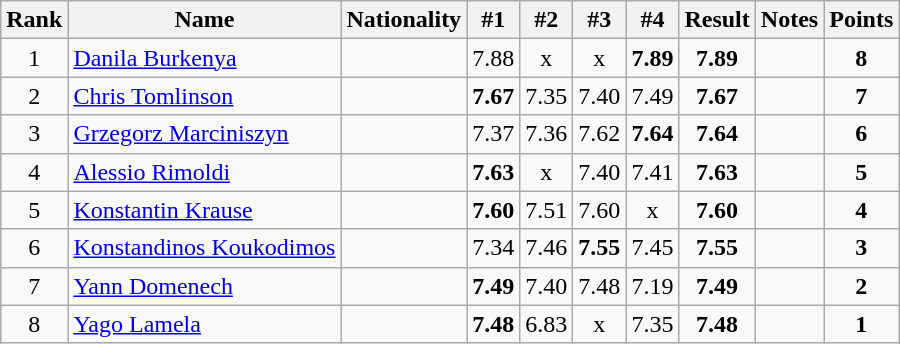<table class="wikitable sortable" style="text-align:center">
<tr>
<th>Rank</th>
<th>Name</th>
<th>Nationality</th>
<th>#1</th>
<th>#2</th>
<th>#3</th>
<th>#4</th>
<th>Result</th>
<th>Notes</th>
<th>Points</th>
</tr>
<tr>
<td>1</td>
<td align=left><a href='#'>Danila Burkenya</a></td>
<td align=left></td>
<td>7.88</td>
<td>x</td>
<td>x</td>
<td><strong>7.89</strong></td>
<td><strong>7.89</strong></td>
<td></td>
<td><strong>8</strong></td>
</tr>
<tr>
<td>2</td>
<td align=left><a href='#'>Chris Tomlinson</a></td>
<td align=left></td>
<td><strong>7.67</strong></td>
<td>7.35</td>
<td>7.40</td>
<td>7.49</td>
<td><strong>7.67</strong></td>
<td></td>
<td><strong>7</strong></td>
</tr>
<tr>
<td>3</td>
<td align=left><a href='#'>Grzegorz Marciniszyn</a></td>
<td align=left></td>
<td>7.37</td>
<td>7.36</td>
<td>7.62</td>
<td><strong>7.64</strong></td>
<td><strong>7.64</strong></td>
<td></td>
<td><strong>6</strong></td>
</tr>
<tr>
<td>4</td>
<td align=left><a href='#'>Alessio Rimoldi</a></td>
<td align=left></td>
<td><strong>7.63</strong></td>
<td>x</td>
<td>7.40</td>
<td>7.41</td>
<td><strong>7.63</strong></td>
<td></td>
<td><strong>5</strong></td>
</tr>
<tr>
<td>5</td>
<td align=left><a href='#'>Konstantin Krause</a></td>
<td align=left></td>
<td><strong>7.60</strong></td>
<td>7.51</td>
<td>7.60</td>
<td>x</td>
<td><strong>7.60</strong></td>
<td></td>
<td><strong>4</strong></td>
</tr>
<tr>
<td>6</td>
<td align=left><a href='#'>Konstandinos Koukodimos</a></td>
<td align=left></td>
<td>7.34</td>
<td>7.46</td>
<td><strong>7.55</strong></td>
<td>7.45</td>
<td><strong>7.55</strong></td>
<td></td>
<td><strong>3</strong></td>
</tr>
<tr>
<td>7</td>
<td align=left><a href='#'>Yann Domenech</a></td>
<td align=left></td>
<td><strong>7.49</strong></td>
<td>7.40</td>
<td>7.48</td>
<td>7.19</td>
<td><strong>7.49</strong></td>
<td></td>
<td><strong>2</strong></td>
</tr>
<tr>
<td>8</td>
<td align=left><a href='#'>Yago Lamela</a></td>
<td align=left></td>
<td><strong>7.48</strong></td>
<td>6.83</td>
<td>x</td>
<td>7.35</td>
<td><strong>7.48</strong></td>
<td></td>
<td><strong>1</strong></td>
</tr>
</table>
